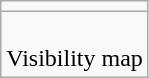<table class=wikitable>
<tr>
<td> </td>
</tr>
<tr align=center>
<td><br>Visibility map</td>
</tr>
</table>
